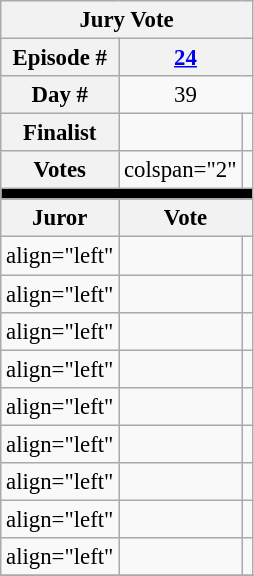<table class="wikitable nowrap" style="text-align:center; font-size:95%">
<tr>
<th colspan="3">Jury Vote</th>
</tr>
<tr>
<th>Episode #</th>
<th colspan="2"><a href='#'>24</a></th>
</tr>
<tr>
<th>Day #</th>
<td colspan="2">39</td>
</tr>
<tr>
<th>Finalist</th>
<td></td>
<td></td>
</tr>
<tr>
<th>Votes</th>
<td>colspan="2" </td>
</tr>
<tr>
<th colspan="3" style="background:black;"></th>
</tr>
<tr>
<th>Juror</th>
<th colspan="2">Vote</th>
</tr>
<tr>
<td>align="left" </td>
<td></td>
<td></td>
</tr>
<tr>
<td>align="left" </td>
<td></td>
<td></td>
</tr>
<tr>
<td>align="left" </td>
<td></td>
<td></td>
</tr>
<tr>
<td>align="left" </td>
<td></td>
<td></td>
</tr>
<tr>
<td>align="left" </td>
<td></td>
<td></td>
</tr>
<tr>
<td>align="left" </td>
<td></td>
<td></td>
</tr>
<tr>
<td>align="left" </td>
<td></td>
<td></td>
</tr>
<tr>
<td>align="left" </td>
<td></td>
<td></td>
</tr>
<tr>
<td>align="left" </td>
<td></td>
<td></td>
</tr>
<tr>
</tr>
</table>
